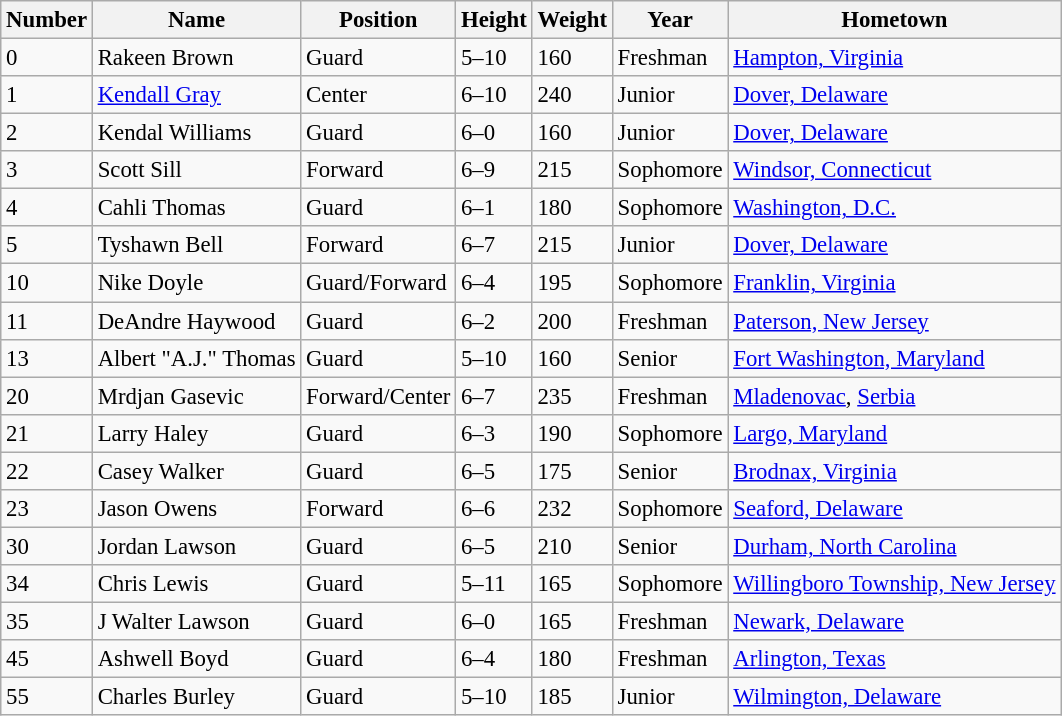<table class="wikitable sortable" style="font-size: 95%;">
<tr>
<th>Number</th>
<th>Name</th>
<th>Position</th>
<th>Height</th>
<th>Weight</th>
<th>Year</th>
<th>Hometown</th>
</tr>
<tr>
<td>0</td>
<td>Rakeen Brown</td>
<td>Guard</td>
<td>5–10</td>
<td>160</td>
<td>Freshman</td>
<td><a href='#'>Hampton, Virginia</a></td>
</tr>
<tr>
<td>1</td>
<td><a href='#'>Kendall Gray</a></td>
<td>Center</td>
<td>6–10</td>
<td>240</td>
<td>Junior</td>
<td><a href='#'>Dover, Delaware</a></td>
</tr>
<tr>
<td>2</td>
<td>Kendal Williams</td>
<td>Guard</td>
<td>6–0</td>
<td>160</td>
<td>Junior</td>
<td><a href='#'>Dover, Delaware</a></td>
</tr>
<tr>
<td>3</td>
<td>Scott Sill</td>
<td>Forward</td>
<td>6–9</td>
<td>215</td>
<td>Sophomore</td>
<td><a href='#'>Windsor, Connecticut</a></td>
</tr>
<tr>
<td>4</td>
<td>Cahli Thomas</td>
<td>Guard</td>
<td>6–1</td>
<td>180</td>
<td>Sophomore</td>
<td><a href='#'>Washington, D.C.</a></td>
</tr>
<tr>
<td>5</td>
<td>Tyshawn Bell</td>
<td>Forward</td>
<td>6–7</td>
<td>215</td>
<td>Junior</td>
<td><a href='#'>Dover, Delaware</a></td>
</tr>
<tr>
<td>10</td>
<td>Nike Doyle</td>
<td>Guard/Forward</td>
<td>6–4</td>
<td>195</td>
<td>Sophomore</td>
<td><a href='#'>Franklin, Virginia</a></td>
</tr>
<tr>
<td>11</td>
<td>DeAndre Haywood</td>
<td>Guard</td>
<td>6–2</td>
<td>200</td>
<td>Freshman</td>
<td><a href='#'>Paterson, New Jersey</a></td>
</tr>
<tr>
<td>13</td>
<td>Albert "A.J." Thomas</td>
<td>Guard</td>
<td>5–10</td>
<td>160</td>
<td>Senior</td>
<td><a href='#'>Fort Washington, Maryland</a></td>
</tr>
<tr>
<td>20</td>
<td>Mrdjan Gasevic</td>
<td>Forward/Center</td>
<td>6–7</td>
<td>235</td>
<td>Freshman</td>
<td><a href='#'>Mladenovac</a>, <a href='#'>Serbia</a></td>
</tr>
<tr>
<td>21</td>
<td>Larry Haley</td>
<td>Guard</td>
<td>6–3</td>
<td>190</td>
<td>Sophomore</td>
<td><a href='#'>Largo, Maryland</a></td>
</tr>
<tr>
<td>22</td>
<td>Casey Walker</td>
<td>Guard</td>
<td>6–5</td>
<td>175</td>
<td>Senior</td>
<td><a href='#'>Brodnax, Virginia</a></td>
</tr>
<tr>
<td>23</td>
<td>Jason Owens</td>
<td>Forward</td>
<td>6–6</td>
<td>232</td>
<td>Sophomore</td>
<td><a href='#'>Seaford, Delaware</a></td>
</tr>
<tr>
<td>30</td>
<td>Jordan Lawson</td>
<td>Guard</td>
<td>6–5</td>
<td>210</td>
<td>Senior</td>
<td><a href='#'>Durham, North Carolina</a></td>
</tr>
<tr>
<td>34</td>
<td>Chris Lewis</td>
<td>Guard</td>
<td>5–11</td>
<td>165</td>
<td>Sophomore</td>
<td><a href='#'>Willingboro Township, New Jersey</a></td>
</tr>
<tr>
<td>35</td>
<td>J Walter Lawson</td>
<td>Guard</td>
<td>6–0</td>
<td>165</td>
<td>Freshman</td>
<td><a href='#'>Newark, Delaware</a></td>
</tr>
<tr>
<td>45</td>
<td>Ashwell Boyd</td>
<td>Guard</td>
<td>6–4</td>
<td>180</td>
<td>Freshman</td>
<td><a href='#'>Arlington, Texas</a></td>
</tr>
<tr>
<td>55</td>
<td>Charles Burley</td>
<td>Guard</td>
<td>5–10</td>
<td>185</td>
<td>Junior</td>
<td><a href='#'>Wilmington, Delaware</a></td>
</tr>
</table>
